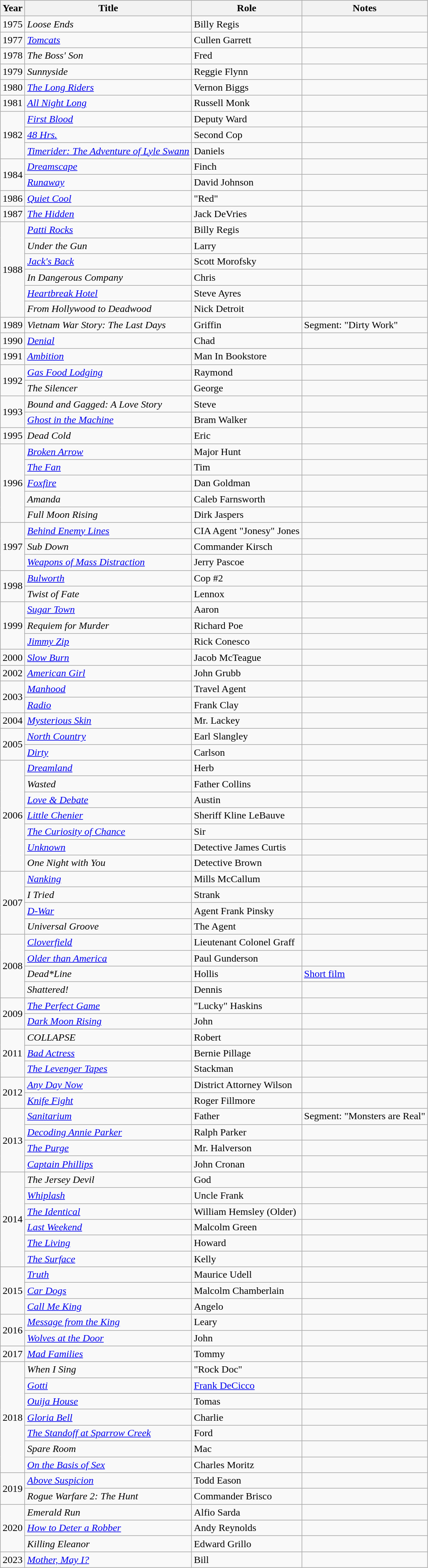<table class="wikitable">
<tr>
<th>Year</th>
<th>Title</th>
<th>Role</th>
<th>Notes</th>
</tr>
<tr>
<td>1975</td>
<td><em>Loose Ends</em></td>
<td>Billy Regis</td>
<td></td>
</tr>
<tr>
<td>1977</td>
<td><em><a href='#'>Tomcats</a></em></td>
<td>Cullen Garrett</td>
<td></td>
</tr>
<tr>
<td>1978</td>
<td><em>The Boss' Son</em></td>
<td>Fred</td>
<td></td>
</tr>
<tr>
<td>1979</td>
<td><em>Sunnyside</em></td>
<td>Reggie Flynn</td>
<td></td>
</tr>
<tr>
<td>1980</td>
<td><em><a href='#'>The Long Riders</a></em></td>
<td>Vernon Biggs</td>
<td></td>
</tr>
<tr>
<td>1981</td>
<td><em><a href='#'>All Night Long</a></em></td>
<td>Russell Monk</td>
<td></td>
</tr>
<tr>
<td rowspan=3>1982</td>
<td><em><a href='#'>First Blood</a></em></td>
<td>Deputy Ward</td>
<td></td>
</tr>
<tr>
<td><em><a href='#'>48 Hrs.</a></em></td>
<td>Second Cop</td>
<td></td>
</tr>
<tr>
<td><em><a href='#'>Timerider: The Adventure of Lyle Swann</a></em></td>
<td>Daniels</td>
<td></td>
</tr>
<tr>
<td rowspan=2>1984</td>
<td><em><a href='#'>Dreamscape</a></em></td>
<td>Finch</td>
<td></td>
</tr>
<tr>
<td><em><a href='#'>Runaway</a></em></td>
<td>David Johnson</td>
<td></td>
</tr>
<tr>
<td>1986</td>
<td><em><a href='#'>Quiet Cool</a></em></td>
<td>"Red"</td>
<td></td>
</tr>
<tr>
<td>1987</td>
<td><em><a href='#'>The Hidden</a></em></td>
<td>Jack DeVries</td>
<td></td>
</tr>
<tr>
<td rowspan=6>1988</td>
<td><em><a href='#'>Patti Rocks</a></em></td>
<td>Billy Regis</td>
<td></td>
</tr>
<tr>
<td><em>Under the Gun</em></td>
<td>Larry</td>
<td></td>
</tr>
<tr>
<td><em><a href='#'>Jack's Back</a></em></td>
<td>Scott Morofsky</td>
<td></td>
</tr>
<tr>
<td><em>In Dangerous Company</em></td>
<td>Chris</td>
<td></td>
</tr>
<tr>
<td><em><a href='#'>Heartbreak Hotel</a></em></td>
<td>Steve Ayres</td>
<td></td>
</tr>
<tr>
<td><em>From Hollywood to Deadwood</em></td>
<td>Nick Detroit</td>
<td></td>
</tr>
<tr>
<td>1989</td>
<td><em>Vietnam War Story: The Last Days</em></td>
<td>Griffin</td>
<td>Segment: "Dirty Work"</td>
</tr>
<tr>
<td>1990</td>
<td><em><a href='#'>Denial</a></em></td>
<td>Chad</td>
<td></td>
</tr>
<tr>
<td>1991</td>
<td><em><a href='#'>Ambition</a></em></td>
<td>Man In Bookstore</td>
<td></td>
</tr>
<tr>
<td rowspan=2>1992</td>
<td><em><a href='#'>Gas Food Lodging</a></em></td>
<td>Raymond</td>
<td></td>
</tr>
<tr>
<td><em>The Silencer</em></td>
<td>George</td>
<td></td>
</tr>
<tr>
<td rowspan=2>1993</td>
<td><em>Bound and Gagged: A Love Story</em></td>
<td>Steve</td>
<td></td>
</tr>
<tr>
<td><em><a href='#'>Ghost in the Machine</a></em></td>
<td>Bram Walker</td>
<td></td>
</tr>
<tr>
<td>1995</td>
<td><em>Dead Cold</em></td>
<td>Eric</td>
<td></td>
</tr>
<tr>
<td rowspan=5>1996</td>
<td><em><a href='#'>Broken Arrow</a></em></td>
<td>Major Hunt</td>
<td></td>
</tr>
<tr>
<td><em><a href='#'>The Fan</a></em></td>
<td>Tim</td>
<td></td>
</tr>
<tr>
<td><em><a href='#'>Foxfire</a></em></td>
<td>Dan Goldman</td>
<td></td>
</tr>
<tr>
<td><em>Amanda</em></td>
<td>Caleb Farnsworth</td>
<td></td>
</tr>
<tr>
<td><em>Full Moon Rising</em></td>
<td>Dirk Jaspers</td>
<td></td>
</tr>
<tr>
<td rowspan=3>1997</td>
<td><em><a href='#'>Behind Enemy Lines</a></em></td>
<td>CIA Agent "Jonesy" Jones</td>
<td></td>
</tr>
<tr>
<td><em>Sub Down</em></td>
<td>Commander Kirsch</td>
<td></td>
</tr>
<tr>
<td><em><a href='#'>Weapons of Mass Distraction</a></em></td>
<td>Jerry Pascoe</td>
<td></td>
</tr>
<tr>
<td rowspan=2>1998</td>
<td><em><a href='#'>Bulworth</a></em></td>
<td>Cop #2</td>
<td></td>
</tr>
<tr>
<td><em>Twist of Fate</em></td>
<td>Lennox</td>
<td></td>
</tr>
<tr>
<td rowspan=3>1999</td>
<td><em><a href='#'>Sugar Town</a></em></td>
<td>Aaron</td>
<td></td>
</tr>
<tr>
<td><em>Requiem for Murder</em></td>
<td>Richard Poe</td>
<td></td>
</tr>
<tr>
<td><em><a href='#'>Jimmy Zip</a></em></td>
<td>Rick Conesco</td>
<td></td>
</tr>
<tr>
<td>2000</td>
<td><em><a href='#'>Slow Burn</a></em></td>
<td>Jacob McTeague</td>
<td></td>
</tr>
<tr>
<td>2002</td>
<td><em><a href='#'>American Girl</a></em></td>
<td>John Grubb</td>
<td></td>
</tr>
<tr>
<td rowspan=2>2003</td>
<td><em><a href='#'>Manhood</a></em></td>
<td>Travel Agent</td>
<td></td>
</tr>
<tr>
<td><em><a href='#'>Radio</a></em></td>
<td>Frank Clay</td>
<td></td>
</tr>
<tr>
<td>2004</td>
<td><em><a href='#'>Mysterious Skin</a></em></td>
<td>Mr. Lackey</td>
<td></td>
</tr>
<tr>
<td rowspan=2>2005</td>
<td><em><a href='#'>North Country</a></em></td>
<td>Earl Slangley</td>
<td></td>
</tr>
<tr>
<td><em><a href='#'>Dirty</a></em></td>
<td>Carlson</td>
<td></td>
</tr>
<tr>
<td rowspan=7>2006</td>
<td><em><a href='#'>Dreamland</a></em></td>
<td>Herb</td>
<td></td>
</tr>
<tr>
<td><em>Wasted</em></td>
<td>Father Collins</td>
<td></td>
</tr>
<tr>
<td><em><a href='#'>Love & Debate</a></em></td>
<td>Austin</td>
<td></td>
</tr>
<tr>
<td><em><a href='#'>Little Chenier</a></em></td>
<td>Sheriff Kline LeBauve</td>
<td></td>
</tr>
<tr>
<td><em><a href='#'>The Curiosity of Chance</a></em></td>
<td>Sir</td>
<td></td>
</tr>
<tr>
<td><em><a href='#'>Unknown</a></em></td>
<td>Detective James Curtis</td>
<td></td>
</tr>
<tr>
<td><em>One Night with You</em></td>
<td>Detective Brown</td>
<td></td>
</tr>
<tr>
<td rowspan=4>2007</td>
<td><em><a href='#'>Nanking</a></em></td>
<td>Mills McCallum</td>
<td></td>
</tr>
<tr>
<td><em>I Tried</em></td>
<td>Strank</td>
<td></td>
</tr>
<tr>
<td><em><a href='#'>D-War</a></em></td>
<td>Agent Frank Pinsky</td>
<td></td>
</tr>
<tr>
<td><em>Universal Groove</em></td>
<td>The Agent</td>
<td></td>
</tr>
<tr>
<td rowspan=4>2008</td>
<td><em><a href='#'>Cloverfield</a></em></td>
<td>Lieutenant Colonel Graff</td>
<td></td>
</tr>
<tr>
<td><em><a href='#'>Older than America</a></em></td>
<td>Paul Gunderson</td>
<td></td>
</tr>
<tr>
<td><em>Dead*Line</em></td>
<td>Hollis</td>
<td><a href='#'>Short film</a></td>
</tr>
<tr>
<td><em>Shattered!</em></td>
<td>Dennis</td>
<td></td>
</tr>
<tr>
<td rowspan=2>2009</td>
<td><em><a href='#'>The Perfect Game</a></em></td>
<td>"Lucky" Haskins</td>
<td></td>
</tr>
<tr>
<td><em><a href='#'>Dark Moon Rising</a></em></td>
<td>John</td>
<td></td>
</tr>
<tr>
<td rowspan=3>2011</td>
<td><em>COLLAPSE</em></td>
<td>Robert</td>
<td></td>
</tr>
<tr>
<td><em><a href='#'>Bad Actress</a></em></td>
<td>Bernie Pillage</td>
<td></td>
</tr>
<tr>
<td><em><a href='#'>The Levenger Tapes</a></em></td>
<td>Stackman</td>
<td></td>
</tr>
<tr>
<td rowspan=2>2012</td>
<td><em><a href='#'>Any Day Now</a></em></td>
<td>District Attorney Wilson</td>
<td></td>
</tr>
<tr>
<td><em><a href='#'>Knife Fight</a></em></td>
<td>Roger Fillmore</td>
<td></td>
</tr>
<tr>
<td rowspan=4>2013</td>
<td><em><a href='#'>Sanitarium</a></em></td>
<td>Father</td>
<td>Segment: "Monsters are Real"</td>
</tr>
<tr>
<td><em><a href='#'>Decoding Annie Parker</a></em></td>
<td>Ralph Parker</td>
<td></td>
</tr>
<tr>
<td><a href='#'><em>The Purge</em></a></td>
<td>Mr. Halverson</td>
<td></td>
</tr>
<tr>
<td><em><a href='#'>Captain Phillips</a></em></td>
<td>John Cronan</td>
<td></td>
</tr>
<tr>
<td rowspan=6>2014</td>
<td><em>The Jersey Devil</em></td>
<td>God</td>
<td></td>
</tr>
<tr>
<td><em><a href='#'>Whiplash</a></em></td>
<td>Uncle Frank</td>
<td></td>
</tr>
<tr>
<td><em><a href='#'>The Identical</a></em></td>
<td>William Hemsley (Older)</td>
<td></td>
</tr>
<tr>
<td><em><a href='#'>Last Weekend</a></em></td>
<td>Malcolm Green</td>
<td></td>
</tr>
<tr>
<td><em><a href='#'>The Living</a></em></td>
<td>Howard</td>
<td></td>
</tr>
<tr>
<td><em><a href='#'>The Surface</a></em></td>
<td>Kelly</td>
<td></td>
</tr>
<tr>
<td rowspan=3>2015</td>
<td><em><a href='#'>Truth</a></em></td>
<td>Maurice Udell</td>
<td></td>
</tr>
<tr>
<td><em><a href='#'>Car Dogs</a></em></td>
<td>Malcolm Chamberlain</td>
<td></td>
</tr>
<tr>
<td><em><a href='#'>Call Me King</a></em></td>
<td>Angelo</td>
<td></td>
</tr>
<tr>
<td rowspan=2>2016</td>
<td><em><a href='#'>Message from the King</a></em></td>
<td>Leary</td>
<td></td>
</tr>
<tr>
<td><em><a href='#'>Wolves at the Door</a></em></td>
<td>John</td>
<td></td>
</tr>
<tr>
<td>2017</td>
<td><em><a href='#'>Mad Families</a></em></td>
<td>Tommy</td>
<td></td>
</tr>
<tr>
<td rowspan=7>2018</td>
<td><em>When I Sing</em></td>
<td>"Rock Doc"</td>
<td></td>
</tr>
<tr>
<td><em><a href='#'>Gotti</a></em></td>
<td><a href='#'>Frank DeCicco</a></td>
<td></td>
</tr>
<tr>
<td><em><a href='#'>Ouija House</a></em></td>
<td>Tomas</td>
<td></td>
</tr>
<tr>
<td><em><a href='#'>Gloria Bell</a></em></td>
<td>Charlie</td>
<td></td>
</tr>
<tr>
<td><em><a href='#'>The Standoff at Sparrow Creek</a></em></td>
<td>Ford</td>
<td></td>
</tr>
<tr>
<td><em>Spare Room</em></td>
<td>Mac</td>
<td></td>
</tr>
<tr>
<td><em><a href='#'>On the Basis of Sex</a></em></td>
<td>Charles Moritz</td>
<td></td>
</tr>
<tr>
<td rowspan=2>2019</td>
<td><em><a href='#'>Above Suspicion</a></em></td>
<td>Todd Eason</td>
<td></td>
</tr>
<tr>
<td><em>Rogue Warfare 2: The Hunt</em></td>
<td>Commander Brisco</td>
<td></td>
</tr>
<tr>
<td rowspan=3>2020</td>
<td><em>Emerald Run</em></td>
<td>Alfio Sarda</td>
<td></td>
</tr>
<tr>
<td><em><a href='#'>How to Deter a Robber</a></em></td>
<td>Andy Reynolds</td>
<td></td>
</tr>
<tr>
<td><em>Killing Eleanor</em></td>
<td>Edward Grillo</td>
<td></td>
</tr>
<tr>
<td>2023</td>
<td><em><a href='#'>Mother, May I?</a></em></td>
<td>Bill</td>
<td></td>
</tr>
</table>
